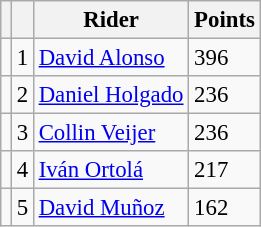<table class="wikitable" style="font-size: 95%;">
<tr>
<th></th>
<th></th>
<th>Rider</th>
<th>Points</th>
</tr>
<tr>
<td></td>
<td align=center>1</td>
<td> <a href='#'>David Alonso</a></td>
<td align=left>396</td>
</tr>
<tr>
<td></td>
<td align=center>2</td>
<td> <a href='#'>Daniel Holgado</a></td>
<td align=left>236</td>
</tr>
<tr>
<td></td>
<td align=center>3</td>
<td> <a href='#'>Collin Veijer</a></td>
<td align=left>236</td>
</tr>
<tr>
<td></td>
<td align=center>4</td>
<td> <a href='#'>Iván Ortolá</a></td>
<td align=left>217</td>
</tr>
<tr>
<td></td>
<td align=center>5</td>
<td> <a href='#'>David Muñoz</a></td>
<td align=left>162</td>
</tr>
</table>
